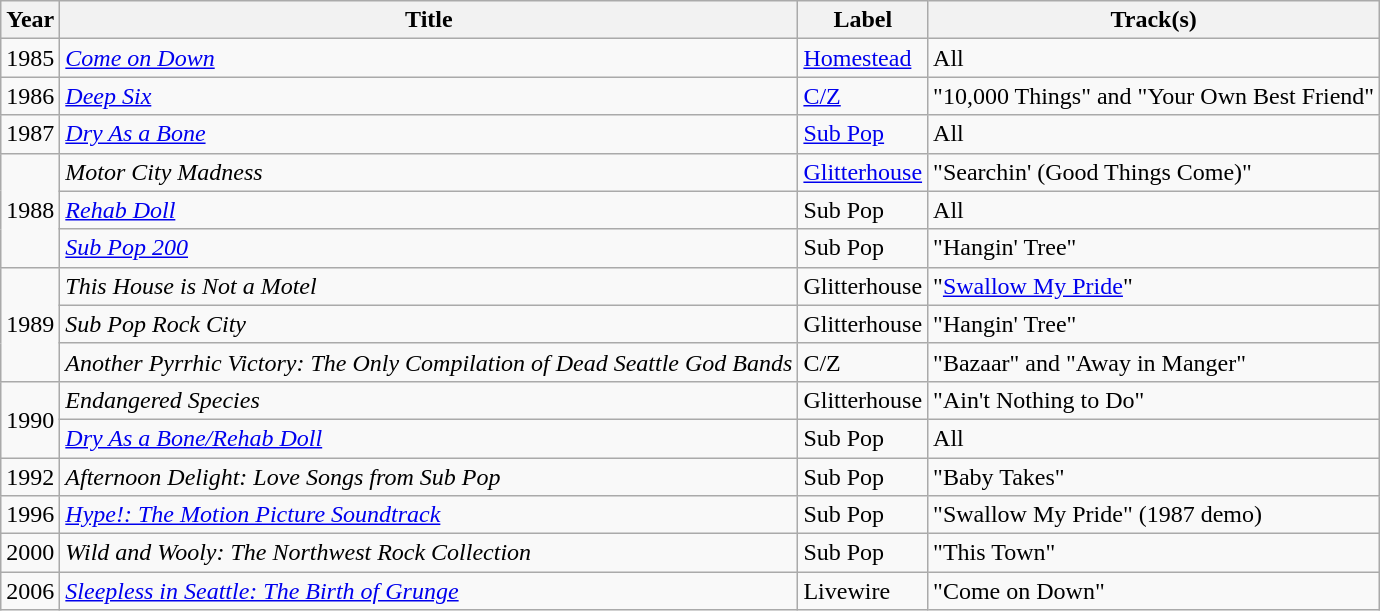<table class="wikitable">
<tr>
<th>Year</th>
<th>Title</th>
<th>Label</th>
<th>Track(s)</th>
</tr>
<tr>
<td>1985</td>
<td><em><a href='#'>Come on Down</a></em></td>
<td><a href='#'>Homestead</a></td>
<td>All</td>
</tr>
<tr>
<td>1986</td>
<td><em><a href='#'>Deep Six</a></em></td>
<td><a href='#'>C/Z</a></td>
<td>"10,000 Things" and "Your Own Best Friend"</td>
</tr>
<tr>
<td>1987</td>
<td><em><a href='#'>Dry As a Bone</a></em></td>
<td><a href='#'>Sub Pop</a></td>
<td>All</td>
</tr>
<tr>
<td rowspan="3">1988</td>
<td><em>Motor City Madness</em></td>
<td><a href='#'>Glitterhouse</a></td>
<td>"Searchin' (Good Things Come)"</td>
</tr>
<tr>
<td><em><a href='#'>Rehab Doll</a></em></td>
<td>Sub Pop</td>
<td>All</td>
</tr>
<tr>
<td><em><a href='#'>Sub Pop 200</a></em></td>
<td>Sub Pop</td>
<td>"Hangin' Tree"</td>
</tr>
<tr>
<td rowspan="3">1989</td>
<td><em>This House is Not a Motel</em></td>
<td>Glitterhouse</td>
<td>"<a href='#'>Swallow My Pride</a>"</td>
</tr>
<tr>
<td><em>Sub Pop Rock City</em></td>
<td>Glitterhouse</td>
<td>"Hangin' Tree"</td>
</tr>
<tr>
<td><em>Another Pyrrhic Victory: The Only Compilation of Dead Seattle God Bands</em></td>
<td>C/Z</td>
<td>"Bazaar" and "Away in Manger"</td>
</tr>
<tr>
<td rowspan="2">1990</td>
<td><em>Endangered Species</em></td>
<td>Glitterhouse</td>
<td>"Ain't Nothing to Do"</td>
</tr>
<tr>
<td><em><a href='#'>Dry As a Bone/Rehab Doll</a></em></td>
<td>Sub Pop</td>
<td>All</td>
</tr>
<tr>
<td>1992</td>
<td><em>Afternoon Delight: Love Songs from Sub Pop</em></td>
<td>Sub Pop</td>
<td>"Baby Takes"</td>
</tr>
<tr>
<td>1996</td>
<td><em><a href='#'>Hype!: The Motion Picture Soundtrack</a></em></td>
<td>Sub Pop</td>
<td>"Swallow My Pride" (1987 demo)</td>
</tr>
<tr>
<td>2000</td>
<td><em>Wild and Wooly: The Northwest Rock Collection</em></td>
<td>Sub Pop</td>
<td>"This Town"</td>
</tr>
<tr>
<td>2006</td>
<td><em><a href='#'>Sleepless in Seattle: The Birth of Grunge</a></em></td>
<td>Livewire</td>
<td>"Come on Down"</td>
</tr>
</table>
